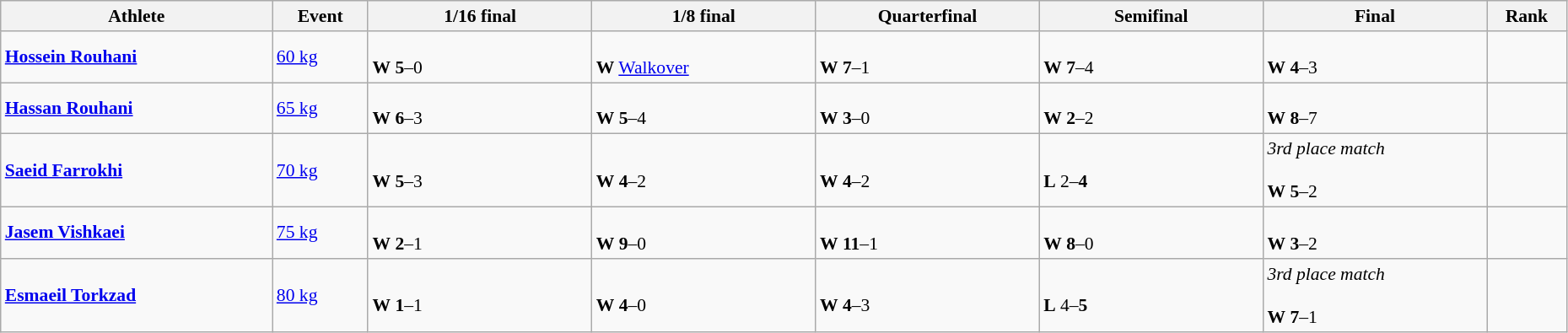<table class="wikitable" width="98%" style="text-align:left; font-size:90%">
<tr>
<th width="17%">Athlete</th>
<th width="6%">Event</th>
<th width="14%">1/16 final</th>
<th width="14%">1/8 final</th>
<th width="14%">Quarterfinal</th>
<th width="14%">Semifinal</th>
<th width="14%">Final</th>
<th width="5%">Rank</th>
</tr>
<tr>
<td><strong><a href='#'>Hossein Rouhani</a></strong></td>
<td><a href='#'>60 kg</a></td>
<td><br><strong>W</strong> <strong>5</strong>–0</td>
<td><br><strong>W</strong> <a href='#'>Walkover</a></td>
<td><br><strong>W</strong> <strong>7</strong>–1</td>
<td><br><strong>W</strong> <strong>7</strong>–4</td>
<td><br><strong>W</strong> <strong>4</strong>–3</td>
<td align=center></td>
</tr>
<tr>
<td><strong><a href='#'>Hassan Rouhani</a></strong></td>
<td><a href='#'>65 kg</a></td>
<td><br><strong>W</strong> <strong>6</strong>–3</td>
<td><br><strong>W</strong> <strong>5</strong>–4</td>
<td><br><strong>W</strong> <strong>3</strong>–0</td>
<td><br><strong>W</strong> <strong>2</strong>–2</td>
<td><br><strong>W</strong> <strong>8</strong>–7</td>
<td align=center></td>
</tr>
<tr>
<td><strong><a href='#'>Saeid Farrokhi</a></strong></td>
<td><a href='#'>70 kg</a></td>
<td><br><strong>W</strong> <strong>5</strong>–3</td>
<td><br><strong>W</strong> <strong>4</strong>–2</td>
<td><br><strong>W</strong> <strong>4</strong>–2</td>
<td><br><strong>L</strong> 2–<strong>4</strong></td>
<td><em>3rd place match</em><br><br><strong>W</strong> <strong>5</strong>–2</td>
<td align=center></td>
</tr>
<tr>
<td><strong><a href='#'>Jasem Vishkaei</a></strong></td>
<td><a href='#'>75 kg</a></td>
<td><br><strong>W</strong> <strong>2</strong>–1</td>
<td><br><strong>W</strong> <strong>9</strong>–0</td>
<td><br><strong>W</strong> <strong>11</strong>–1</td>
<td><br><strong>W</strong> <strong>8</strong>–0</td>
<td><br><strong>W</strong> <strong>3</strong>–2</td>
<td align=center></td>
</tr>
<tr>
<td><strong><a href='#'>Esmaeil Torkzad</a></strong></td>
<td><a href='#'>80 kg</a></td>
<td><br><strong>W</strong> <strong>1</strong>–1</td>
<td><br><strong>W</strong> <strong>4</strong>–0</td>
<td><br><strong>W</strong> <strong>4</strong>–3</td>
<td><br><strong>L</strong> 4–<strong>5</strong></td>
<td><em>3rd place match</em><br><br><strong>W</strong> <strong>7</strong>–1</td>
<td align=center></td>
</tr>
</table>
